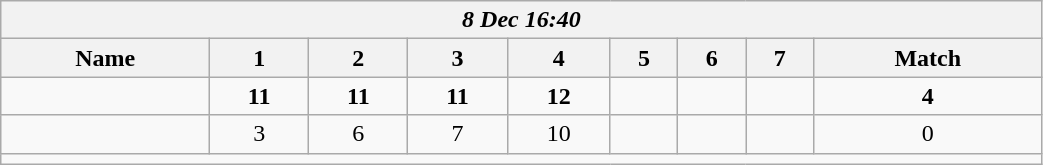<table class=wikitable style="text-align:center; width: 55%">
<tr>
<th colspan=17><em> 8 Dec 16:40</em></th>
</tr>
<tr>
<th>Name</th>
<th>1</th>
<th>2</th>
<th>3</th>
<th>4</th>
<th>5</th>
<th>6</th>
<th>7</th>
<th>Match</th>
</tr>
<tr>
<td style="text-align:left;"><strong></strong></td>
<td><strong>11</strong></td>
<td><strong>11</strong></td>
<td><strong>11</strong></td>
<td><strong>12</strong></td>
<td></td>
<td></td>
<td></td>
<td><strong>4</strong></td>
</tr>
<tr>
<td style="text-align:left;"></td>
<td>3</td>
<td>6</td>
<td>7</td>
<td>10</td>
<td></td>
<td></td>
<td></td>
<td>0</td>
</tr>
<tr>
<td colspan=17></td>
</tr>
</table>
